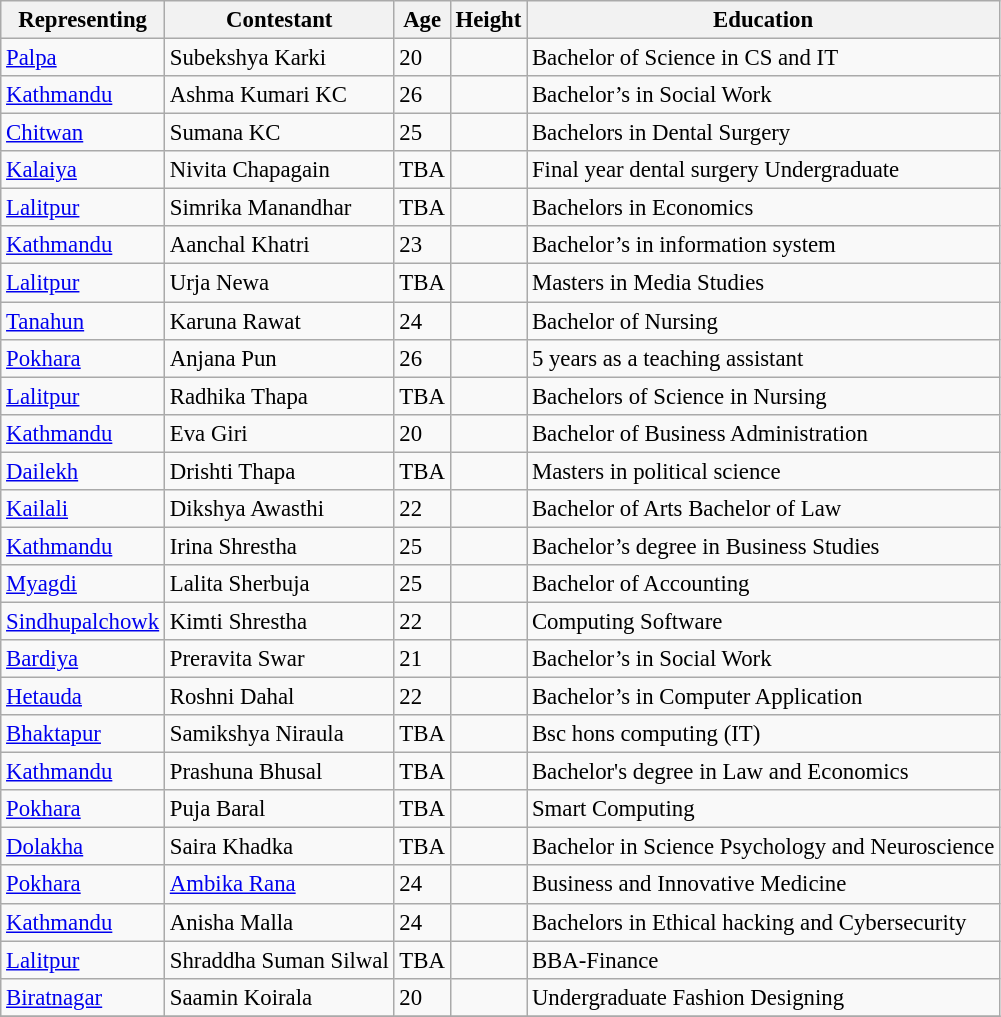<table class="wikitable sortable" style="font-size: 95%;">
<tr>
<th>Representing</th>
<th>Contestant</th>
<th>Age</th>
<th>Height</th>
<th>Education</th>
</tr>
<tr>
<td><a href='#'>Palpa</a></td>
<td>Subekshya Karki</td>
<td>20</td>
<td></td>
<td>Bachelor of Science in CS and IT</td>
</tr>
<tr>
<td><a href='#'>Kathmandu</a></td>
<td>Ashma Kumari KC</td>
<td>26</td>
<td></td>
<td>Bachelor’s in Social Work</td>
</tr>
<tr>
<td><a href='#'>Chitwan</a></td>
<td>Sumana KC</td>
<td>25</td>
<td></td>
<td>Bachelors in Dental Surgery</td>
</tr>
<tr>
<td><a href='#'>Kalaiya</a></td>
<td>Nivita Chapagain</td>
<td>TBA</td>
<td></td>
<td>Final year dental surgery Undergraduate</td>
</tr>
<tr>
<td><a href='#'>Lalitpur</a></td>
<td>Simrika Manandhar</td>
<td>TBA</td>
<td></td>
<td>Bachelors in Economics</td>
</tr>
<tr>
<td><a href='#'>Kathmandu</a></td>
<td>Aanchal Khatri</td>
<td>23</td>
<td></td>
<td>Bachelor’s in information system</td>
</tr>
<tr>
<td><a href='#'>Lalitpur</a></td>
<td>Urja Newa</td>
<td>TBA</td>
<td></td>
<td>Masters in Media Studies</td>
</tr>
<tr>
<td><a href='#'>Tanahun</a></td>
<td>Karuna Rawat</td>
<td>24</td>
<td></td>
<td>Bachelor of Nursing</td>
</tr>
<tr>
<td><a href='#'>Pokhara</a></td>
<td>Anjana Pun</td>
<td>26</td>
<td></td>
<td>5 years as a teaching assistant</td>
</tr>
<tr>
<td><a href='#'>Lalitpur</a></td>
<td>Radhika Thapa</td>
<td>TBA</td>
<td></td>
<td>Bachelors of Science in Nursing</td>
</tr>
<tr>
<td><a href='#'>Kathmandu</a></td>
<td>Eva Giri</td>
<td>20</td>
<td></td>
<td>Bachelor of Business Administration</td>
</tr>
<tr>
<td><a href='#'>Dailekh</a></td>
<td>Drishti Thapa</td>
<td>TBA</td>
<td></td>
<td>Masters in political science</td>
</tr>
<tr>
<td><a href='#'>Kailali</a></td>
<td>Dikshya Awasthi</td>
<td>22</td>
<td></td>
<td>Bachelor of Arts Bachelor of Law</td>
</tr>
<tr>
<td><a href='#'>Kathmandu</a></td>
<td>Irina Shrestha</td>
<td>25</td>
<td></td>
<td>Bachelor’s degree in Business Studies</td>
</tr>
<tr>
<td><a href='#'>Myagdi</a></td>
<td>Lalita Sherbuja</td>
<td>25</td>
<td></td>
<td>Bachelor of Accounting</td>
</tr>
<tr>
<td><a href='#'>Sindhupalchowk</a></td>
<td>Kimti Shrestha</td>
<td>22</td>
<td></td>
<td>Computing Software</td>
</tr>
<tr>
<td><a href='#'>Bardiya</a></td>
<td>Preravita Swar</td>
<td>21</td>
<td></td>
<td>Bachelor’s in Social Work</td>
</tr>
<tr>
<td><a href='#'>Hetauda</a></td>
<td>Roshni Dahal</td>
<td>22</td>
<td></td>
<td>Bachelor’s in Computer Application</td>
</tr>
<tr>
<td><a href='#'>Bhaktapur</a></td>
<td>Samikshya Niraula</td>
<td>TBA</td>
<td></td>
<td>Bsc hons computing (IT)</td>
</tr>
<tr>
<td><a href='#'>Kathmandu</a></td>
<td>Prashuna Bhusal</td>
<td>TBA</td>
<td></td>
<td>Bachelor's degree in Law and Economics</td>
</tr>
<tr>
<td><a href='#'>Pokhara</a></td>
<td>Puja Baral</td>
<td>TBA</td>
<td></td>
<td>Smart Computing</td>
</tr>
<tr>
<td><a href='#'>Dolakha</a></td>
<td>Saira Khadka</td>
<td>TBA</td>
<td></td>
<td>Bachelor in Science Psychology and Neuroscience</td>
</tr>
<tr>
<td><a href='#'>Pokhara</a></td>
<td><a href='#'>Ambika Rana</a></td>
<td>24</td>
<td></td>
<td>Business and Innovative Medicine</td>
</tr>
<tr>
<td><a href='#'>Kathmandu</a></td>
<td>Anisha Malla</td>
<td>24</td>
<td></td>
<td>Bachelors in Ethical hacking and Cybersecurity</td>
</tr>
<tr>
<td><a href='#'>Lalitpur</a></td>
<td>Shraddha Suman Silwal</td>
<td>TBA</td>
<td></td>
<td>BBA-Finance</td>
</tr>
<tr>
<td><a href='#'>Biratnagar</a></td>
<td>Saamin Koirala</td>
<td>20</td>
<td></td>
<td>Undergraduate Fashion Designing</td>
</tr>
<tr>
</tr>
</table>
